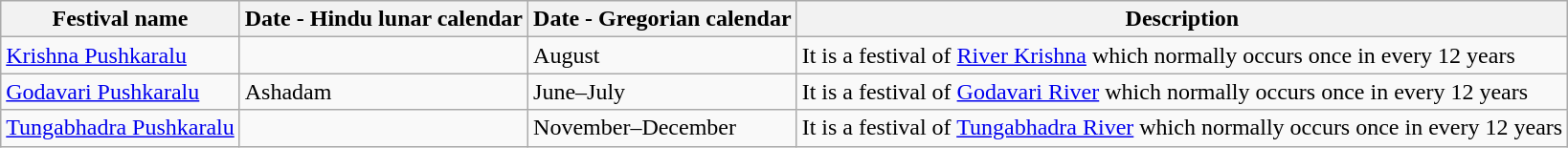<table class="wikitable">
<tr>
<th>Festival name</th>
<th>Date - Hindu lunar calendar</th>
<th>Date - Gregorian calendar</th>
<th>Description</th>
</tr>
<tr>
<td><a href='#'>Krishna Pushkaralu</a></td>
<td></td>
<td>August</td>
<td>It is a festival of <a href='#'>River Krishna</a> which normally occurs once in every 12 years</td>
</tr>
<tr>
<td><a href='#'>Godavari Pushkaralu</a></td>
<td>Ashadam</td>
<td>June–July</td>
<td>It is a festival of <a href='#'>Godavari River</a> which normally occurs once in every 12 years</td>
</tr>
<tr>
<td><a href='#'>Tungabhadra Pushkaralu</a></td>
<td></td>
<td>November–December</td>
<td>It is a festival of <a href='#'>Tungabhadra River</a> which normally occurs once in every 12 years</td>
</tr>
</table>
